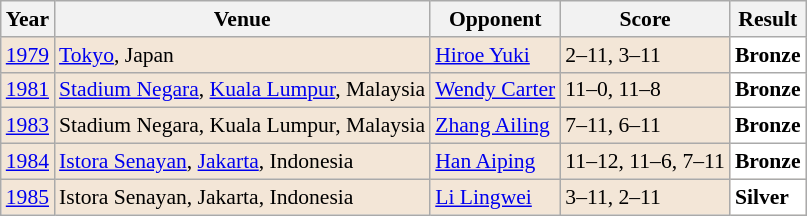<table class="sortable wikitable" style="font-size: 90%;">
<tr>
<th>Year</th>
<th>Venue</th>
<th>Opponent</th>
<th>Score</th>
<th>Result</th>
</tr>
<tr style="background:#F3E6D7">
<td align="center"><a href='#'>1979</a></td>
<td align="left"><a href='#'>Tokyo</a>, Japan</td>
<td align="left"> <a href='#'>Hiroe Yuki</a></td>
<td align="left">2–11, 3–11</td>
<td style="text-align:left; background:white"> <strong>Bronze</strong></td>
</tr>
<tr style="background:#F3E6D7">
<td align="center"><a href='#'>1981</a></td>
<td align="left"><a href='#'>Stadium Negara</a>, <a href='#'>Kuala Lumpur</a>, Malaysia</td>
<td align="left"> <a href='#'>Wendy Carter</a></td>
<td align="left">11–0, 11–8</td>
<td style="text-align:left; background:white"> <strong>Bronze</strong></td>
</tr>
<tr style="background:#F3E6D7">
<td align="center"><a href='#'>1983</a></td>
<td align="left">Stadium Negara, Kuala Lumpur, Malaysia</td>
<td align="left"> <a href='#'>Zhang Ailing</a></td>
<td align="left">7–11, 6–11</td>
<td style="text-align:left; background:white"> <strong>Bronze</strong></td>
</tr>
<tr style="background:#F3E6D7">
<td align="center"><a href='#'>1984</a></td>
<td align="left"><a href='#'>Istora Senayan</a>, <a href='#'>Jakarta</a>, Indonesia</td>
<td align="left"> <a href='#'>Han Aiping</a></td>
<td align="left">11–12, 11–6, 7–11</td>
<td style="text-align:left; background:white"> <strong>Bronze</strong></td>
</tr>
<tr style="background:#F3E6D7">
<td align="center"><a href='#'>1985</a></td>
<td align="left">Istora Senayan, Jakarta, Indonesia</td>
<td align="left"> <a href='#'>Li Lingwei</a></td>
<td align="left">3–11, 2–11</td>
<td style="text-align:left; background:white"> <strong>Silver</strong></td>
</tr>
</table>
